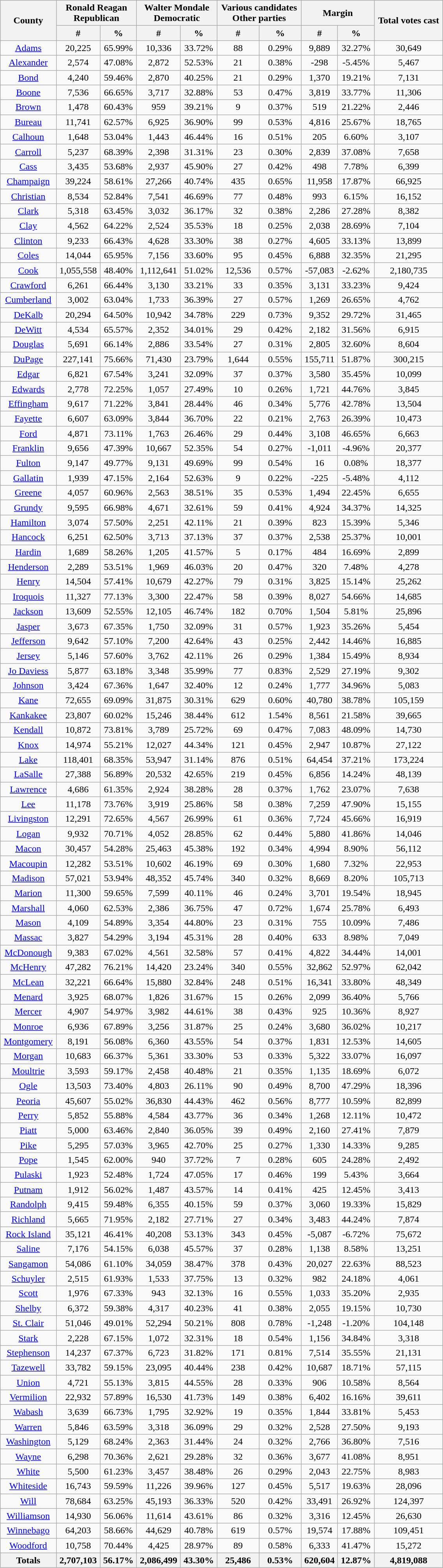<table width="60%" class="wikitable sortable">
<tr>
<th rowspan="2">County</th>
<th colspan="2">Ronald Reagan<br>Republican</th>
<th colspan="2">Walter Mondale<br>Democratic</th>
<th colspan="2">Various candidates<br>Other parties</th>
<th colspan="2">Margin</th>
<th rowspan="2">Total votes cast</th>
</tr>
<tr>
<th style="text-align:center;" data-sort-type="number">#</th>
<th style="text-align:center;" data-sort-type="number">%</th>
<th style="text-align:center;" data-sort-type="number">#</th>
<th style="text-align:center;" data-sort-type="number">%</th>
<th style="text-align:center;" data-sort-type="number">#</th>
<th style="text-align:center;" data-sort-type="number">%</th>
<th style="text-align:center;" data-sort-type="number">#</th>
<th style="text-align:center;" data-sort-type="number">%</th>
</tr>
<tr style="text-align:center;">
<td><a href='#'>Adams</a></td>
<td>20,225</td>
<td>65.99%</td>
<td>10,336</td>
<td>33.72%</td>
<td>88</td>
<td>0.29%</td>
<td>9,889</td>
<td>32.27%</td>
<td>30,649</td>
</tr>
<tr style="text-align:center;">
<td><a href='#'>Alexander</a></td>
<td>2,574</td>
<td>47.08%</td>
<td>2,872</td>
<td>52.53%</td>
<td>21</td>
<td>0.38%</td>
<td>-298</td>
<td>-5.45%</td>
<td>5,467</td>
</tr>
<tr style="text-align:center;">
<td><a href='#'>Bond</a></td>
<td>4,240</td>
<td>59.46%</td>
<td>2,870</td>
<td>40.25%</td>
<td>21</td>
<td>0.29%</td>
<td>1,370</td>
<td>19.21%</td>
<td>7,131</td>
</tr>
<tr style="text-align:center;">
<td><a href='#'>Boone</a></td>
<td>7,536</td>
<td>66.65%</td>
<td>3,717</td>
<td>32.88%</td>
<td>53</td>
<td>0.47%</td>
<td>3,819</td>
<td>33.77%</td>
<td>11,306</td>
</tr>
<tr style="text-align:center;">
<td><a href='#'>Brown</a></td>
<td>1,478</td>
<td>60.43%</td>
<td>959</td>
<td>39.21%</td>
<td>9</td>
<td>0.37%</td>
<td>519</td>
<td>21.22%</td>
<td>2,446</td>
</tr>
<tr style="text-align:center;">
<td><a href='#'>Bureau</a></td>
<td>11,741</td>
<td>62.57%</td>
<td>6,925</td>
<td>36.90%</td>
<td>99</td>
<td>0.53%</td>
<td>4,816</td>
<td>25.67%</td>
<td>18,765</td>
</tr>
<tr style="text-align:center;">
<td><a href='#'>Calhoun</a></td>
<td>1,648</td>
<td>53.04%</td>
<td>1,443</td>
<td>46.44%</td>
<td>16</td>
<td>0.51%</td>
<td>205</td>
<td>6.60%</td>
<td>3,107</td>
</tr>
<tr style="text-align:center;">
<td><a href='#'>Carroll</a></td>
<td>5,237</td>
<td>68.39%</td>
<td>2,398</td>
<td>31.31%</td>
<td>23</td>
<td>0.30%</td>
<td>2,839</td>
<td>37.08%</td>
<td>7,658</td>
</tr>
<tr style="text-align:center;">
<td><a href='#'>Cass</a></td>
<td>3,435</td>
<td>53.68%</td>
<td>2,937</td>
<td>45.90%</td>
<td>27</td>
<td>0.42%</td>
<td>498</td>
<td>7.78%</td>
<td>6,399</td>
</tr>
<tr style="text-align:center;">
<td><a href='#'>Champaign</a></td>
<td>39,224</td>
<td>58.61%</td>
<td>27,266</td>
<td>40.74%</td>
<td>435</td>
<td>0.65%</td>
<td>11,958</td>
<td>17.87%</td>
<td>66,925</td>
</tr>
<tr style="text-align:center;">
<td><a href='#'>Christian</a></td>
<td>8,534</td>
<td>52.84%</td>
<td>7,541</td>
<td>46.69%</td>
<td>77</td>
<td>0.48%</td>
<td>993</td>
<td>6.15%</td>
<td>16,152</td>
</tr>
<tr style="text-align:center;">
<td><a href='#'>Clark</a></td>
<td>5,318</td>
<td>63.45%</td>
<td>3,032</td>
<td>36.17%</td>
<td>32</td>
<td>0.38%</td>
<td>2,286</td>
<td>27.28%</td>
<td>8,382</td>
</tr>
<tr style="text-align:center;">
<td><a href='#'>Clay</a></td>
<td>4,562</td>
<td>64.22%</td>
<td>2,524</td>
<td>35.53%</td>
<td>18</td>
<td>0.25%</td>
<td>2,038</td>
<td>28.69%</td>
<td>7,104</td>
</tr>
<tr style="text-align:center;">
<td><a href='#'>Clinton</a></td>
<td>9,233</td>
<td>66.43%</td>
<td>4,628</td>
<td>33.30%</td>
<td>38</td>
<td>0.27%</td>
<td>4,605</td>
<td>33.13%</td>
<td>13,899</td>
</tr>
<tr style="text-align:center;">
<td><a href='#'>Coles</a></td>
<td>14,044</td>
<td>65.95%</td>
<td>7,156</td>
<td>33.60%</td>
<td>95</td>
<td>0.45%</td>
<td>6,888</td>
<td>32.35%</td>
<td>21,295</td>
</tr>
<tr style="text-align:center;">
<td><a href='#'>Cook</a></td>
<td>1,055,558</td>
<td>48.40%</td>
<td>1,112,641</td>
<td>51.02%</td>
<td>12,536</td>
<td>0.57%</td>
<td>-57,083</td>
<td>-2.62%</td>
<td>2,180,735</td>
</tr>
<tr style="text-align:center;">
<td><a href='#'>Crawford</a></td>
<td>6,261</td>
<td>66.44%</td>
<td>3,130</td>
<td>33.21%</td>
<td>33</td>
<td>0.35%</td>
<td>3,131</td>
<td>33.23%</td>
<td>9,424</td>
</tr>
<tr style="text-align:center;">
<td><a href='#'>Cumberland</a></td>
<td>3,002</td>
<td>63.04%</td>
<td>1,733</td>
<td>36.39%</td>
<td>27</td>
<td>0.57%</td>
<td>1,269</td>
<td>26.65%</td>
<td>4,762</td>
</tr>
<tr style="text-align:center;">
<td><a href='#'>DeKalb</a></td>
<td>20,294</td>
<td>64.50%</td>
<td>10,942</td>
<td>34.78%</td>
<td>229</td>
<td>0.73%</td>
<td>9,352</td>
<td>29.72%</td>
<td>31,465</td>
</tr>
<tr style="text-align:center;">
<td><a href='#'>DeWitt</a></td>
<td>4,534</td>
<td>65.57%</td>
<td>2,352</td>
<td>34.01%</td>
<td>29</td>
<td>0.42%</td>
<td>2,182</td>
<td>31.56%</td>
<td>6,915</td>
</tr>
<tr style="text-align:center;">
<td><a href='#'>Douglas</a></td>
<td>5,691</td>
<td>66.14%</td>
<td>2,886</td>
<td>33.54%</td>
<td>27</td>
<td>0.31%</td>
<td>2,805</td>
<td>32.60%</td>
<td>8,604</td>
</tr>
<tr style="text-align:center;">
<td><a href='#'>DuPage</a></td>
<td>227,141</td>
<td>75.66%</td>
<td>71,430</td>
<td>23.79%</td>
<td>1,644</td>
<td>0.55%</td>
<td>155,711</td>
<td>51.87%</td>
<td>300,215</td>
</tr>
<tr style="text-align:center;">
<td><a href='#'>Edgar</a></td>
<td>6,821</td>
<td>67.54%</td>
<td>3,241</td>
<td>32.09%</td>
<td>37</td>
<td>0.37%</td>
<td>3,580</td>
<td>35.45%</td>
<td>10,099</td>
</tr>
<tr style="text-align:center;">
<td><a href='#'>Edwards</a></td>
<td>2,778</td>
<td>72.25%</td>
<td>1,057</td>
<td>27.49%</td>
<td>10</td>
<td>0.26%</td>
<td>1,721</td>
<td>44.76%</td>
<td>3,845</td>
</tr>
<tr style="text-align:center;">
<td><a href='#'>Effingham</a></td>
<td>9,617</td>
<td>71.22%</td>
<td>3,841</td>
<td>28.44%</td>
<td>46</td>
<td>0.34%</td>
<td>5,776</td>
<td>42.78%</td>
<td>13,504</td>
</tr>
<tr style="text-align:center;">
<td><a href='#'>Fayette</a></td>
<td>6,607</td>
<td>63.09%</td>
<td>3,844</td>
<td>36.70%</td>
<td>22</td>
<td>0.21%</td>
<td>2,763</td>
<td>26.39%</td>
<td>10,473</td>
</tr>
<tr style="text-align:center;">
<td><a href='#'>Ford</a></td>
<td>4,871</td>
<td>73.11%</td>
<td>1,763</td>
<td>26.46%</td>
<td>29</td>
<td>0.44%</td>
<td>3,108</td>
<td>46.65%</td>
<td>6,663</td>
</tr>
<tr style="text-align:center;">
<td><a href='#'>Franklin</a></td>
<td>9,656</td>
<td>47.39%</td>
<td>10,667</td>
<td>52.35%</td>
<td>54</td>
<td>0.27%</td>
<td>-1,011</td>
<td>-4.96%</td>
<td>20,377</td>
</tr>
<tr style="text-align:center;">
<td><a href='#'>Fulton</a></td>
<td>9,147</td>
<td>49.77%</td>
<td>9,131</td>
<td>49.69%</td>
<td>99</td>
<td>0.54%</td>
<td>16</td>
<td>0.08%</td>
<td>18,377</td>
</tr>
<tr style="text-align:center;">
<td><a href='#'>Gallatin</a></td>
<td>1,939</td>
<td>47.15%</td>
<td>2,164</td>
<td>52.63%</td>
<td>9</td>
<td>0.22%</td>
<td>-225</td>
<td>-5.48%</td>
<td>4,112</td>
</tr>
<tr style="text-align:center;">
<td><a href='#'>Greene</a></td>
<td>4,057</td>
<td>60.96%</td>
<td>2,563</td>
<td>38.51%</td>
<td>35</td>
<td>0.53%</td>
<td>1,494</td>
<td>22.45%</td>
<td>6,655</td>
</tr>
<tr style="text-align:center;">
<td><a href='#'>Grundy</a></td>
<td>9,595</td>
<td>66.98%</td>
<td>4,671</td>
<td>32.61%</td>
<td>59</td>
<td>0.41%</td>
<td>4,924</td>
<td>34.37%</td>
<td>14,325</td>
</tr>
<tr style="text-align:center;">
<td><a href='#'>Hamilton</a></td>
<td>3,074</td>
<td>57.50%</td>
<td>2,251</td>
<td>42.11%</td>
<td>21</td>
<td>0.39%</td>
<td>823</td>
<td>15.39%</td>
<td>5,346</td>
</tr>
<tr style="text-align:center;">
<td><a href='#'>Hancock</a></td>
<td>6,251</td>
<td>62.50%</td>
<td>3,713</td>
<td>37.13%</td>
<td>37</td>
<td>0.37%</td>
<td>2,538</td>
<td>25.37%</td>
<td>10,001</td>
</tr>
<tr style="text-align:center;">
<td><a href='#'>Hardin</a></td>
<td>1,689</td>
<td>58.26%</td>
<td>1,205</td>
<td>41.57%</td>
<td>5</td>
<td>0.17%</td>
<td>484</td>
<td>16.69%</td>
<td>2,899</td>
</tr>
<tr style="text-align:center;">
<td><a href='#'>Henderson</a></td>
<td>2,289</td>
<td>53.51%</td>
<td>1,969</td>
<td>46.03%</td>
<td>20</td>
<td>0.47%</td>
<td>320</td>
<td>7.48%</td>
<td>4,278</td>
</tr>
<tr style="text-align:center;">
<td><a href='#'>Henry</a></td>
<td>14,504</td>
<td>57.41%</td>
<td>10,679</td>
<td>42.27%</td>
<td>79</td>
<td>0.31%</td>
<td>3,825</td>
<td>15.14%</td>
<td>25,262</td>
</tr>
<tr style="text-align:center;">
<td><a href='#'>Iroquois</a></td>
<td>11,327</td>
<td>77.13%</td>
<td>3,300</td>
<td>22.47%</td>
<td>58</td>
<td>0.39%</td>
<td>8,027</td>
<td>54.66%</td>
<td>14,685</td>
</tr>
<tr style="text-align:center;">
<td><a href='#'>Jackson</a></td>
<td>13,609</td>
<td>52.55%</td>
<td>12,105</td>
<td>46.74%</td>
<td>182</td>
<td>0.70%</td>
<td>1,504</td>
<td>5.81%</td>
<td>25,896</td>
</tr>
<tr style="text-align:center;">
<td><a href='#'>Jasper</a></td>
<td>3,673</td>
<td>67.35%</td>
<td>1,750</td>
<td>32.09%</td>
<td>31</td>
<td>0.57%</td>
<td>1,923</td>
<td>35.26%</td>
<td>5,454</td>
</tr>
<tr style="text-align:center;">
<td><a href='#'>Jefferson</a></td>
<td>9,642</td>
<td>57.10%</td>
<td>7,200</td>
<td>42.64%</td>
<td>43</td>
<td>0.25%</td>
<td>2,442</td>
<td>14.46%</td>
<td>16,885</td>
</tr>
<tr style="text-align:center;">
<td><a href='#'>Jersey</a></td>
<td>5,146</td>
<td>57.60%</td>
<td>3,762</td>
<td>42.11%</td>
<td>26</td>
<td>0.29%</td>
<td>1,384</td>
<td>15.49%</td>
<td>8,934</td>
</tr>
<tr style="text-align:center;">
<td><a href='#'>Jo Daviess</a></td>
<td>5,877</td>
<td>63.18%</td>
<td>3,348</td>
<td>35.99%</td>
<td>77</td>
<td>0.83%</td>
<td>2,529</td>
<td>27.19%</td>
<td>9,302</td>
</tr>
<tr style="text-align:center;">
<td><a href='#'>Johnson</a></td>
<td>3,424</td>
<td>67.36%</td>
<td>1,647</td>
<td>32.40%</td>
<td>12</td>
<td>0.24%</td>
<td>1,777</td>
<td>34.96%</td>
<td>5,083</td>
</tr>
<tr style="text-align:center;">
<td><a href='#'>Kane</a></td>
<td>72,655</td>
<td>69.09%</td>
<td>31,875</td>
<td>30.31%</td>
<td>629</td>
<td>0.60%</td>
<td>40,780</td>
<td>38.78%</td>
<td>105,159</td>
</tr>
<tr style="text-align:center;">
<td><a href='#'>Kankakee</a></td>
<td>23,807</td>
<td>60.02%</td>
<td>15,246</td>
<td>38.44%</td>
<td>612</td>
<td>1.54%</td>
<td>8,561</td>
<td>21.58%</td>
<td>39,665</td>
</tr>
<tr style="text-align:center;">
<td><a href='#'>Kendall</a></td>
<td>10,872</td>
<td>73.81%</td>
<td>3,789</td>
<td>25.72%</td>
<td>69</td>
<td>0.47%</td>
<td>7,083</td>
<td>48.09%</td>
<td>14,730</td>
</tr>
<tr style="text-align:center;">
<td><a href='#'>Knox</a></td>
<td>14,974</td>
<td>55.21%</td>
<td>12,027</td>
<td>44.34%</td>
<td>121</td>
<td>0.45%</td>
<td>2,947</td>
<td>10.87%</td>
<td>27,122</td>
</tr>
<tr style="text-align:center;">
<td><a href='#'>Lake</a></td>
<td>118,401</td>
<td>68.35%</td>
<td>53,947</td>
<td>31.14%</td>
<td>876</td>
<td>0.51%</td>
<td>64,454</td>
<td>37.21%</td>
<td>173,224</td>
</tr>
<tr style="text-align:center;">
<td><a href='#'>LaSalle</a></td>
<td>27,388</td>
<td>56.89%</td>
<td>20,532</td>
<td>42.65%</td>
<td>219</td>
<td>0.45%</td>
<td>6,856</td>
<td>14.24%</td>
<td>48,139</td>
</tr>
<tr style="text-align:center;">
<td><a href='#'>Lawrence</a></td>
<td>4,686</td>
<td>61.35%</td>
<td>2,924</td>
<td>38.28%</td>
<td>28</td>
<td>0.37%</td>
<td>1,762</td>
<td>23.07%</td>
<td>7,638</td>
</tr>
<tr style="text-align:center;">
<td><a href='#'>Lee</a></td>
<td>11,178</td>
<td>73.76%</td>
<td>3,919</td>
<td>25.86%</td>
<td>58</td>
<td>0.38%</td>
<td>7,259</td>
<td>47.90%</td>
<td>15,155</td>
</tr>
<tr style="text-align:center;">
<td><a href='#'>Livingston</a></td>
<td>12,291</td>
<td>72.65%</td>
<td>4,567</td>
<td>26.99%</td>
<td>61</td>
<td>0.36%</td>
<td>7,724</td>
<td>45.66%</td>
<td>16,919</td>
</tr>
<tr style="text-align:center;">
<td><a href='#'>Logan</a></td>
<td>9,932</td>
<td>70.71%</td>
<td>4,052</td>
<td>28.85%</td>
<td>62</td>
<td>0.44%</td>
<td>5,880</td>
<td>41.86%</td>
<td>14,046</td>
</tr>
<tr style="text-align:center;">
<td><a href='#'>Macon</a></td>
<td>30,457</td>
<td>54.28%</td>
<td>25,463</td>
<td>45.38%</td>
<td>192</td>
<td>0.34%</td>
<td>4,994</td>
<td>8.90%</td>
<td>56,112</td>
</tr>
<tr style="text-align:center;">
<td><a href='#'>Macoupin</a></td>
<td>12,282</td>
<td>53.51%</td>
<td>10,602</td>
<td>46.19%</td>
<td>69</td>
<td>0.30%</td>
<td>1,680</td>
<td>7.32%</td>
<td>22,953</td>
</tr>
<tr style="text-align:center;">
<td><a href='#'>Madison</a></td>
<td>57,021</td>
<td>53.94%</td>
<td>48,352</td>
<td>45.74%</td>
<td>340</td>
<td>0.32%</td>
<td>8,669</td>
<td>8.20%</td>
<td>105,713</td>
</tr>
<tr style="text-align:center;">
<td><a href='#'>Marion</a></td>
<td>11,300</td>
<td>59.65%</td>
<td>7,599</td>
<td>40.11%</td>
<td>46</td>
<td>0.24%</td>
<td>3,701</td>
<td>19.54%</td>
<td>18,945</td>
</tr>
<tr style="text-align:center;">
<td><a href='#'>Marshall</a></td>
<td>4,060</td>
<td>62.53%</td>
<td>2,386</td>
<td>36.75%</td>
<td>47</td>
<td>0.72%</td>
<td>1,674</td>
<td>25.78%</td>
<td>6,493</td>
</tr>
<tr style="text-align:center;">
<td><a href='#'>Mason</a></td>
<td>4,109</td>
<td>54.89%</td>
<td>3,354</td>
<td>44.80%</td>
<td>23</td>
<td>0.31%</td>
<td>755</td>
<td>10.09%</td>
<td>7,486</td>
</tr>
<tr style="text-align:center;">
<td><a href='#'>Massac</a></td>
<td>3,827</td>
<td>54.29%</td>
<td>3,194</td>
<td>45.31%</td>
<td>28</td>
<td>0.40%</td>
<td>633</td>
<td>8.98%</td>
<td>7,049</td>
</tr>
<tr style="text-align:center;">
<td><a href='#'>McDonough</a></td>
<td>9,383</td>
<td>67.02%</td>
<td>4,561</td>
<td>32.58%</td>
<td>57</td>
<td>0.41%</td>
<td>4,822</td>
<td>34.44%</td>
<td>14,001</td>
</tr>
<tr style="text-align:center;">
<td><a href='#'>McHenry</a></td>
<td>47,282</td>
<td>76.21%</td>
<td>14,420</td>
<td>23.24%</td>
<td>340</td>
<td>0.55%</td>
<td>32,862</td>
<td>52.97%</td>
<td>62,042</td>
</tr>
<tr style="text-align:center;">
<td><a href='#'>McLean</a></td>
<td>32,221</td>
<td>66.64%</td>
<td>15,880</td>
<td>32.84%</td>
<td>248</td>
<td>0.51%</td>
<td>16,341</td>
<td>33.80%</td>
<td>48,349</td>
</tr>
<tr style="text-align:center;">
<td><a href='#'>Menard</a></td>
<td>3,925</td>
<td>68.07%</td>
<td>1,826</td>
<td>31.67%</td>
<td>15</td>
<td>0.26%</td>
<td>2,099</td>
<td>36.40%</td>
<td>5,766</td>
</tr>
<tr style="text-align:center;">
<td><a href='#'>Mercer</a></td>
<td>4,907</td>
<td>54.97%</td>
<td>3,982</td>
<td>44.61%</td>
<td>38</td>
<td>0.43%</td>
<td>925</td>
<td>10.36%</td>
<td>8,927</td>
</tr>
<tr style="text-align:center;">
<td><a href='#'>Monroe</a></td>
<td>6,936</td>
<td>67.89%</td>
<td>3,256</td>
<td>31.87%</td>
<td>25</td>
<td>0.24%</td>
<td>3,680</td>
<td>36.02%</td>
<td>10,217</td>
</tr>
<tr style="text-align:center;">
<td><a href='#'>Montgomery</a></td>
<td>8,191</td>
<td>56.08%</td>
<td>6,360</td>
<td>43.55%</td>
<td>54</td>
<td>0.37%</td>
<td>1,831</td>
<td>12.53%</td>
<td>14,605</td>
</tr>
<tr style="text-align:center;">
<td><a href='#'>Morgan</a></td>
<td>10,683</td>
<td>66.37%</td>
<td>5,361</td>
<td>33.30%</td>
<td>53</td>
<td>0.33%</td>
<td>5,322</td>
<td>33.07%</td>
<td>16,097</td>
</tr>
<tr style="text-align:center;">
<td><a href='#'>Moultrie</a></td>
<td>3,593</td>
<td>59.17%</td>
<td>2,458</td>
<td>40.48%</td>
<td>21</td>
<td>0.35%</td>
<td>1,135</td>
<td>18.69%</td>
<td>6,072</td>
</tr>
<tr style="text-align:center;">
<td><a href='#'>Ogle</a></td>
<td>13,503</td>
<td>73.40%</td>
<td>4,803</td>
<td>26.11%</td>
<td>90</td>
<td>0.49%</td>
<td>8,700</td>
<td>47.29%</td>
<td>18,396</td>
</tr>
<tr style="text-align:center;">
<td><a href='#'>Peoria</a></td>
<td>45,607</td>
<td>55.02%</td>
<td>36,830</td>
<td>44.43%</td>
<td>462</td>
<td>0.56%</td>
<td>8,777</td>
<td>10.59%</td>
<td>82,899</td>
</tr>
<tr style="text-align:center;">
<td><a href='#'>Perry</a></td>
<td>5,852</td>
<td>55.88%</td>
<td>4,584</td>
<td>43.77%</td>
<td>36</td>
<td>0.34%</td>
<td>1,268</td>
<td>12.11%</td>
<td>10,472</td>
</tr>
<tr style="text-align:center;">
<td><a href='#'>Piatt</a></td>
<td>5,000</td>
<td>63.46%</td>
<td>2,840</td>
<td>36.05%</td>
<td>39</td>
<td>0.49%</td>
<td>2,160</td>
<td>27.41%</td>
<td>7,879</td>
</tr>
<tr style="text-align:center;">
<td><a href='#'>Pike</a></td>
<td>5,295</td>
<td>57.03%</td>
<td>3,965</td>
<td>42.70%</td>
<td>25</td>
<td>0.27%</td>
<td>1,330</td>
<td>14.33%</td>
<td>9,285</td>
</tr>
<tr style="text-align:center;">
<td><a href='#'>Pope</a></td>
<td>1,545</td>
<td>62.00%</td>
<td>940</td>
<td>37.72%</td>
<td>7</td>
<td>0.28%</td>
<td>605</td>
<td>24.28%</td>
<td>2,492</td>
</tr>
<tr style="text-align:center;">
<td><a href='#'>Pulaski</a></td>
<td>1,923</td>
<td>52.48%</td>
<td>1,724</td>
<td>47.05%</td>
<td>17</td>
<td>0.46%</td>
<td>199</td>
<td>5.43%</td>
<td>3,664</td>
</tr>
<tr style="text-align:center;">
<td><a href='#'>Putnam</a></td>
<td>1,912</td>
<td>56.02%</td>
<td>1,487</td>
<td>43.57%</td>
<td>14</td>
<td>0.41%</td>
<td>425</td>
<td>12.45%</td>
<td>3,413</td>
</tr>
<tr style="text-align:center;">
<td><a href='#'>Randolph</a></td>
<td>9,415</td>
<td>59.48%</td>
<td>6,355</td>
<td>40.15%</td>
<td>59</td>
<td>0.37%</td>
<td>3,060</td>
<td>19.33%</td>
<td>15,829</td>
</tr>
<tr style="text-align:center;">
<td><a href='#'>Richland</a></td>
<td>5,665</td>
<td>71.95%</td>
<td>2,182</td>
<td>27.71%</td>
<td>27</td>
<td>0.34%</td>
<td>3,483</td>
<td>44.24%</td>
<td>7,874</td>
</tr>
<tr style="text-align:center;">
<td><a href='#'>Rock Island</a></td>
<td>35,121</td>
<td>46.41%</td>
<td>40,208</td>
<td>53.13%</td>
<td>343</td>
<td>0.45%</td>
<td>-5,087</td>
<td>-6.72%</td>
<td>75,672</td>
</tr>
<tr style="text-align:center;">
<td><a href='#'>Saline</a></td>
<td>7,176</td>
<td>54.15%</td>
<td>6,038</td>
<td>45.57%</td>
<td>37</td>
<td>0.28%</td>
<td>1,138</td>
<td>8.58%</td>
<td>13,251</td>
</tr>
<tr style="text-align:center;">
<td><a href='#'>Sangamon</a></td>
<td>54,086</td>
<td>61.10%</td>
<td>34,059</td>
<td>38.47%</td>
<td>378</td>
<td>0.43%</td>
<td>20,027</td>
<td>22.63%</td>
<td>88,523</td>
</tr>
<tr style="text-align:center;">
<td><a href='#'>Schuyler</a></td>
<td>2,515</td>
<td>61.93%</td>
<td>1,533</td>
<td>37.75%</td>
<td>13</td>
<td>0.32%</td>
<td>982</td>
<td>24.18%</td>
<td>4,061</td>
</tr>
<tr style="text-align:center;">
<td><a href='#'>Scott</a></td>
<td>1,976</td>
<td>67.33%</td>
<td>943</td>
<td>32.13%</td>
<td>16</td>
<td>0.55%</td>
<td>1,033</td>
<td>35.20%</td>
<td>2,935</td>
</tr>
<tr style="text-align:center;">
<td><a href='#'>Shelby</a></td>
<td>6,372</td>
<td>59.38%</td>
<td>4,317</td>
<td>40.23%</td>
<td>41</td>
<td>0.38%</td>
<td>2,055</td>
<td>19.15%</td>
<td>10,730</td>
</tr>
<tr style="text-align:center;">
<td><a href='#'>St. Clair</a></td>
<td>51,046</td>
<td>49.01%</td>
<td>52,294</td>
<td>50.21%</td>
<td>808</td>
<td>0.78%</td>
<td>-1,248</td>
<td>-1.20%</td>
<td>104,148</td>
</tr>
<tr style="text-align:center;">
<td><a href='#'>Stark</a></td>
<td>2,228</td>
<td>67.15%</td>
<td>1,072</td>
<td>32.31%</td>
<td>18</td>
<td>0.54%</td>
<td>1,156</td>
<td>34.84%</td>
<td>3,318</td>
</tr>
<tr style="text-align:center;">
<td><a href='#'>Stephenson</a></td>
<td>14,237</td>
<td>67.37%</td>
<td>6,723</td>
<td>31.82%</td>
<td>171</td>
<td>0.81%</td>
<td>7,514</td>
<td>35.55%</td>
<td>21,131</td>
</tr>
<tr style="text-align:center;">
<td><a href='#'>Tazewell</a></td>
<td>33,782</td>
<td>59.15%</td>
<td>23,095</td>
<td>40.44%</td>
<td>238</td>
<td>0.42%</td>
<td>10,687</td>
<td>18.71%</td>
<td>57,115</td>
</tr>
<tr style="text-align:center;">
<td><a href='#'>Union</a></td>
<td>4,721</td>
<td>55.13%</td>
<td>3,815</td>
<td>44.55%</td>
<td>28</td>
<td>0.33%</td>
<td>906</td>
<td>10.58%</td>
<td>8,564</td>
</tr>
<tr style="text-align:center;">
<td><a href='#'>Vermilion</a></td>
<td>22,932</td>
<td>57.89%</td>
<td>16,530</td>
<td>41.73%</td>
<td>149</td>
<td>0.38%</td>
<td>6,402</td>
<td>16.16%</td>
<td>39,611</td>
</tr>
<tr style="text-align:center;">
<td><a href='#'>Wabash</a></td>
<td>3,639</td>
<td>66.73%</td>
<td>1,795</td>
<td>32.92%</td>
<td>19</td>
<td>0.35%</td>
<td>1,844</td>
<td>33.81%</td>
<td>5,453</td>
</tr>
<tr style="text-align:center;">
<td><a href='#'>Warren</a></td>
<td>5,846</td>
<td>63.59%</td>
<td>3,318</td>
<td>36.09%</td>
<td>29</td>
<td>0.32%</td>
<td>2,528</td>
<td>27.50%</td>
<td>9,193</td>
</tr>
<tr style="text-align:center;">
<td><a href='#'>Washington</a></td>
<td>5,129</td>
<td>68.24%</td>
<td>2,363</td>
<td>31.44%</td>
<td>24</td>
<td>0.32%</td>
<td>2,766</td>
<td>36.80%</td>
<td>7,516</td>
</tr>
<tr style="text-align:center;">
<td><a href='#'>Wayne</a></td>
<td>6,298</td>
<td>70.36%</td>
<td>2,621</td>
<td>29.28%</td>
<td>32</td>
<td>0.36%</td>
<td>3,677</td>
<td>41.08%</td>
<td>8,951</td>
</tr>
<tr style="text-align:center;">
<td><a href='#'>White</a></td>
<td>5,500</td>
<td>61.23%</td>
<td>3,457</td>
<td>38.48%</td>
<td>26</td>
<td>0.29%</td>
<td>2,043</td>
<td>22.75%</td>
<td>8,983</td>
</tr>
<tr style="text-align:center;">
<td><a href='#'>Whiteside</a></td>
<td>16,743</td>
<td>59.59%</td>
<td>11,226</td>
<td>39.96%</td>
<td>127</td>
<td>0.45%</td>
<td>5,517</td>
<td>19.63%</td>
<td>28,096</td>
</tr>
<tr style="text-align:center;">
<td><a href='#'>Will</a></td>
<td>78,684</td>
<td>63.25%</td>
<td>45,193</td>
<td>36.33%</td>
<td>520</td>
<td>0.42%</td>
<td>33,491</td>
<td>26.92%</td>
<td>124,397</td>
</tr>
<tr style="text-align:center;">
<td><a href='#'>Williamson</a></td>
<td>14,930</td>
<td>56.06%</td>
<td>11,614</td>
<td>43.61%</td>
<td>86</td>
<td>0.32%</td>
<td>3,316</td>
<td>12.45%</td>
<td>26,630</td>
</tr>
<tr style="text-align:center;">
<td><a href='#'>Winnebago</a></td>
<td>64,203</td>
<td>58.66%</td>
<td>44,629</td>
<td>40.78%</td>
<td>619</td>
<td>0.57%</td>
<td>19,574</td>
<td>17.88%</td>
<td>109,451</td>
</tr>
<tr style="text-align:center;">
<td><a href='#'>Woodford</a></td>
<td>10,758</td>
<td>70.44%</td>
<td>4,425</td>
<td>28.97%</td>
<td>89</td>
<td>0.58%</td>
<td>6,333</td>
<td>41.47%</td>
<td>15,272</td>
</tr>
<tr style="text-align:center;">
<th>Totals</th>
<th>2,707,103</th>
<th>56.17%</th>
<th>2,086,499</th>
<th>43.30%</th>
<th>25,486</th>
<th>0.53%</th>
<th>620,604</th>
<th>12.87%</th>
<th>4,819,088</th>
</tr>
</table>
